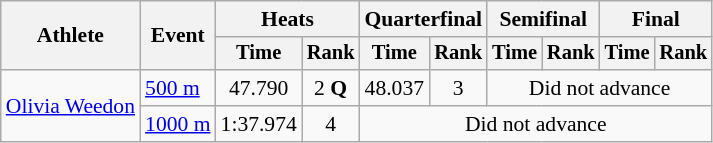<table class="wikitable" style="font-size:90%">
<tr>
<th rowspan=2>Athlete</th>
<th rowspan=2>Event</th>
<th colspan=2>Heats</th>
<th colspan=2>Quarterfinal</th>
<th colspan=2>Semifinal</th>
<th colspan=2>Final</th>
</tr>
<tr style="font-size:95%">
<th>Time</th>
<th>Rank</th>
<th>Time</th>
<th>Rank</th>
<th>Time</th>
<th>Rank</th>
<th>Time</th>
<th>Rank</th>
</tr>
<tr align=center>
<td align=left rowspan=2><a href='#'>Olivia Weedon</a></td>
<td align=left><a href='#'>500 m</a></td>
<td>47.790</td>
<td>2 <strong>Q</strong></td>
<td>48.037</td>
<td>3</td>
<td colspan=4>Did not advance</td>
</tr>
<tr align=center>
<td align=left><a href='#'>1000 m</a></td>
<td>1:37.974</td>
<td>4</td>
<td colspan=6>Did not advance</td>
</tr>
</table>
